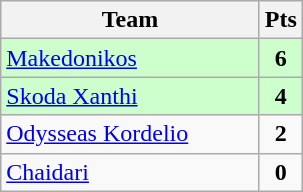<table class="wikitable" style="text-align: center;">
<tr>
<th width=165>Team</th>
<th width=20>Pts</th>
</tr>
<tr bgcolor="#ccffcc">
<td align=left><a href='#'>Makedonikos</a></td>
<td><strong>6</strong></td>
</tr>
<tr bgcolor="#ccffcc">
<td align=left><a href='#'>Skoda Xanthi</a></td>
<td><strong>4</strong></td>
</tr>
<tr>
<td align=left><a href='#'>Odysseas Kordelio</a></td>
<td><strong>2</strong></td>
</tr>
<tr>
<td align=left><a href='#'>Chaidari</a></td>
<td><strong>0</strong></td>
</tr>
</table>
